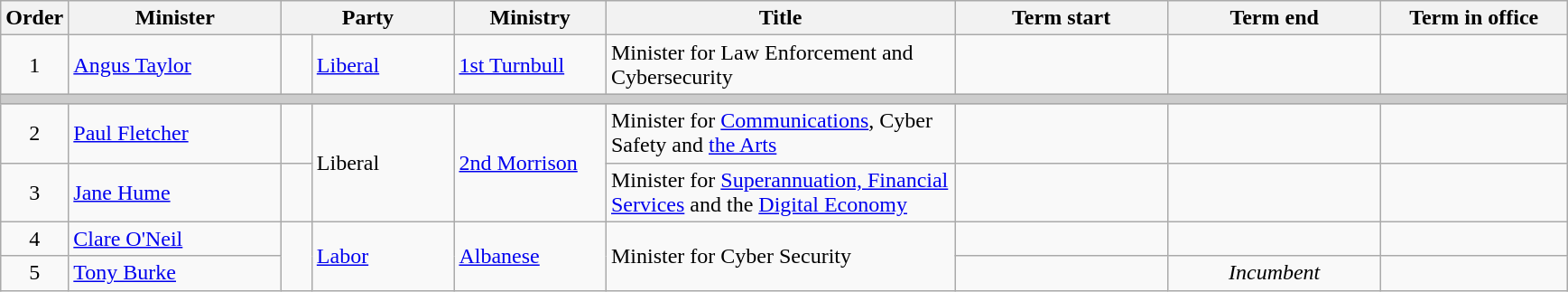<table class="wikitable">
<tr>
<th width=5>Order</th>
<th width=150>Minister</th>
<th width=120 colspan=2>Party</th>
<th width=105>Ministry</th>
<th width=250>Title</th>
<th width=150>Term start</th>
<th width=150>Term end</th>
<th width=130>Term in office</th>
</tr>
<tr>
<td align=center>1</td>
<td><a href='#'>Angus Taylor</a></td>
<td> </td>
<td><a href='#'>Liberal</a></td>
<td><a href='#'>1st Turnbull</a></td>
<td>Minister for Law Enforcement and Cybersecurity</td>
<td align=center></td>
<td align=center></td>
<td align=right></td>
</tr>
<tr>
<th colspan=9 style="background: #cccccc;"></th>
</tr>
<tr>
<td align=center>2</td>
<td><a href='#'>Paul Fletcher</a></td>
<td> </td>
<td rowspan=2>Liberal</td>
<td rowspan=2><a href='#'>2nd Morrison</a></td>
<td>Minister for <a href='#'>Communications</a>, Cyber Safety and <a href='#'>the Arts</a></td>
<td align=center></td>
<td align=center></td>
<td align=right></td>
</tr>
<tr>
<td align=center>3</td>
<td><a href='#'>Jane Hume</a></td>
<td></td>
<td>Minister for <a href='#'>Superannuation, Financial Services</a> and the <a href='#'>Digital Economy</a></td>
<td align=center></td>
<td align=center></td>
<td align=right></td>
</tr>
<tr>
<td align=center>4</td>
<td><a href='#'>Clare O'Neil</a></td>
<td rowspan=2 > </td>
<td rowspan=2><a href='#'>Labor</a></td>
<td rowspan=2><a href='#'>Albanese</a></td>
<td rowspan=2>Minister for Cyber Security</td>
<td align=center></td>
<td align=center></td>
<td align=right><strong></strong></td>
</tr>
<tr>
<td align=center>5</td>
<td><a href='#'>Tony Burke</a></td>
<td align=center></td>
<td align=center><em>Incumbent</em></td>
<td align=right></td>
</tr>
</table>
